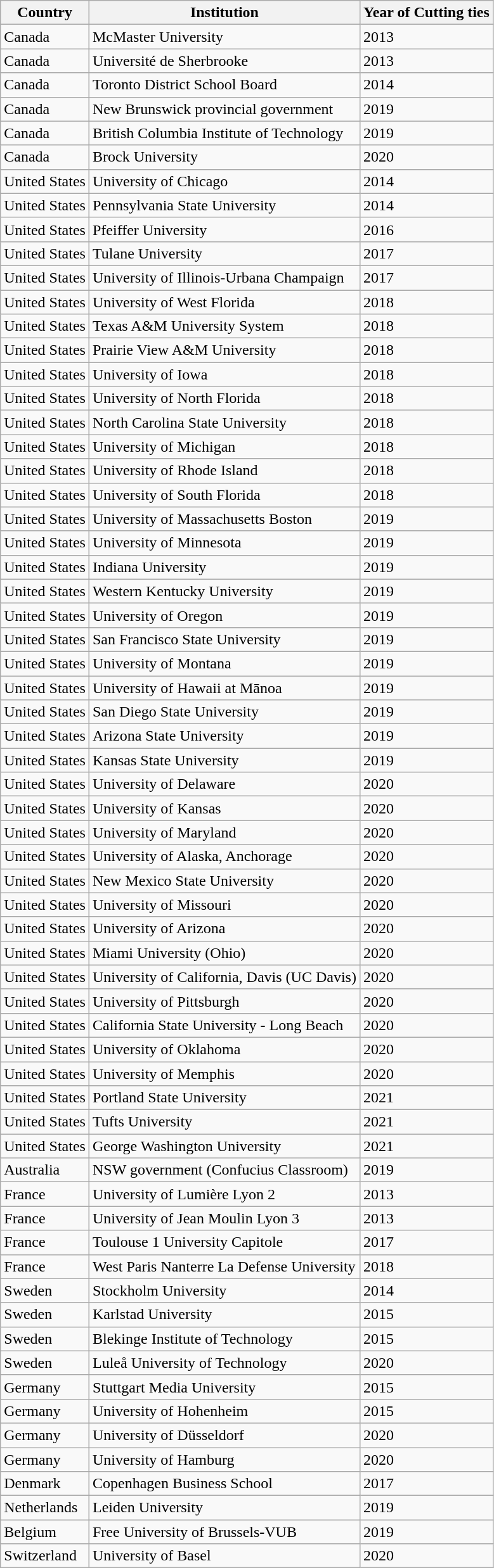<table class="wikitable sortable">
<tr>
<th>Country</th>
<th>Institution</th>
<th>Year of Cutting ties</th>
</tr>
<tr>
<td>Canada</td>
<td>McMaster University</td>
<td>2013</td>
</tr>
<tr>
<td>Canada</td>
<td>Université de Sherbrooke</td>
<td>2013</td>
</tr>
<tr>
<td>Canada</td>
<td>Toronto District School Board</td>
<td>2014</td>
</tr>
<tr>
<td>Canada</td>
<td>New Brunswick provincial government</td>
<td>2019</td>
</tr>
<tr>
<td>Canada</td>
<td>British Columbia Institute of Technology </td>
<td>2019</td>
</tr>
<tr>
<td>Canada</td>
<td>Brock University</td>
<td>2020</td>
</tr>
<tr>
<td>United States</td>
<td>University of Chicago</td>
<td>2014</td>
</tr>
<tr>
<td>United States</td>
<td>Pennsylvania State University</td>
<td>2014</td>
</tr>
<tr>
<td>United States</td>
<td>Pfeiffer University<br></td>
<td>2016</td>
</tr>
<tr>
<td>United States</td>
<td>Tulane University</td>
<td>2017</td>
</tr>
<tr>
<td>United States</td>
<td>University of Illinois-Urbana Champaign</td>
<td>2017</td>
</tr>
<tr>
<td>United States</td>
<td>University of West Florida</td>
<td>2018</td>
</tr>
<tr>
<td>United States</td>
<td>Texas A&M University System</td>
<td>2018</td>
</tr>
<tr>
<td>United States</td>
<td>Prairie View A&M University</td>
<td>2018</td>
</tr>
<tr>
<td>United States</td>
<td>University of Iowa</td>
<td>2018</td>
</tr>
<tr>
<td>United States</td>
<td>University of North Florida</td>
<td>2018</td>
</tr>
<tr>
<td>United States</td>
<td>North Carolina State University</td>
<td>2018</td>
</tr>
<tr>
<td>United States</td>
<td>University of Michigan</td>
<td>2018</td>
</tr>
<tr>
<td>United States</td>
<td>University of Rhode Island</td>
<td>2018</td>
</tr>
<tr>
<td>United States</td>
<td>University of South Florida</td>
<td>2018</td>
</tr>
<tr>
<td>United States</td>
<td>University of Massachusetts Boston</td>
<td>2019</td>
</tr>
<tr>
<td>United States</td>
<td>University of Minnesota</td>
<td>2019</td>
</tr>
<tr>
<td>United States</td>
<td>Indiana University</td>
<td>2019</td>
</tr>
<tr>
<td>United States</td>
<td>Western Kentucky University</td>
<td>2019</td>
</tr>
<tr>
<td>United States</td>
<td>University of Oregon</td>
<td>2019</td>
</tr>
<tr>
<td>United States</td>
<td>San Francisco State University</td>
<td>2019</td>
</tr>
<tr>
<td>United States</td>
<td>University of Montana</td>
<td>2019</td>
</tr>
<tr>
<td>United States</td>
<td>University of Hawaii at Mānoa</td>
<td>2019</td>
</tr>
<tr>
<td>United States</td>
<td>San Diego State University</td>
<td>2019</td>
</tr>
<tr>
<td>United States</td>
<td>Arizona State University</td>
<td>2019</td>
</tr>
<tr>
<td>United States</td>
<td>Kansas State University</td>
<td>2019</td>
</tr>
<tr>
<td>United States</td>
<td>University of Delaware</td>
<td>2020</td>
</tr>
<tr>
<td>United States</td>
<td>University of Kansas</td>
<td>2020</td>
</tr>
<tr>
<td>United States</td>
<td>University of Maryland</td>
<td>2020</td>
</tr>
<tr>
<td>United States</td>
<td>University of Alaska, Anchorage</td>
<td>2020</td>
</tr>
<tr>
<td>United States</td>
<td>New Mexico State University</td>
<td>2020</td>
</tr>
<tr>
<td>United States</td>
<td>University of Missouri</td>
<td>2020</td>
</tr>
<tr>
<td>United States</td>
<td>University of Arizona</td>
<td>2020</td>
</tr>
<tr>
<td>United States</td>
<td>Miami University (Ohio)</td>
<td>2020</td>
</tr>
<tr>
<td>United States</td>
<td>University of California, Davis (UC Davis)</td>
<td>2020</td>
</tr>
<tr>
<td>United States</td>
<td>University of Pittsburgh</td>
<td>2020</td>
</tr>
<tr>
<td>United States</td>
<td>California State University - Long Beach</td>
<td>2020</td>
</tr>
<tr>
<td>United States</td>
<td>University of Oklahoma</td>
<td>2020</td>
</tr>
<tr>
<td>United States</td>
<td>University of Memphis</td>
<td>2020</td>
</tr>
<tr>
<td>United States</td>
<td>Portland State University</td>
<td>2021</td>
</tr>
<tr>
<td>United States</td>
<td>Tufts University</td>
<td>2021</td>
</tr>
<tr>
<td>United States</td>
<td>George Washington University</td>
<td>2021</td>
</tr>
<tr>
<td>Australia</td>
<td>NSW government (Confucius Classroom)<br></td>
<td>2019</td>
</tr>
<tr>
<td>France</td>
<td>University of Lumière Lyon 2</td>
<td>2013</td>
</tr>
<tr>
<td>France</td>
<td>University of Jean Moulin Lyon 3</td>
<td>2013</td>
</tr>
<tr>
<td>France</td>
<td>Toulouse 1 University Capitole</td>
<td>2017</td>
</tr>
<tr>
<td>France</td>
<td>West Paris Nanterre La Defense University</td>
<td>2018</td>
</tr>
<tr>
<td>Sweden</td>
<td>Stockholm University</td>
<td>2014</td>
</tr>
<tr>
<td>Sweden</td>
<td>Karlstad University</td>
<td>2015</td>
</tr>
<tr>
<td>Sweden</td>
<td>Blekinge Institute of Technology</td>
<td>2015</td>
</tr>
<tr>
<td>Sweden</td>
<td>Luleå University of Technology</td>
<td>2020</td>
</tr>
<tr>
<td>Germany</td>
<td>Stuttgart Media University</td>
<td>2015</td>
</tr>
<tr>
<td>Germany</td>
<td>University of Hohenheim</td>
<td>2015</td>
</tr>
<tr>
<td>Germany</td>
<td>University of Düsseldorf</td>
<td>2020</td>
</tr>
<tr>
<td>Germany</td>
<td>University of Hamburg</td>
<td>2020</td>
</tr>
<tr>
<td>Denmark</td>
<td>Copenhagen Business School</td>
<td>2017</td>
</tr>
<tr>
<td>Netherlands</td>
<td>Leiden University</td>
<td>2019</td>
</tr>
<tr>
<td>Belgium</td>
<td>Free University of Brussels-VUB</td>
<td>2019</td>
</tr>
<tr>
<td>Switzerland</td>
<td>University of Basel</td>
<td>2020</td>
</tr>
</table>
